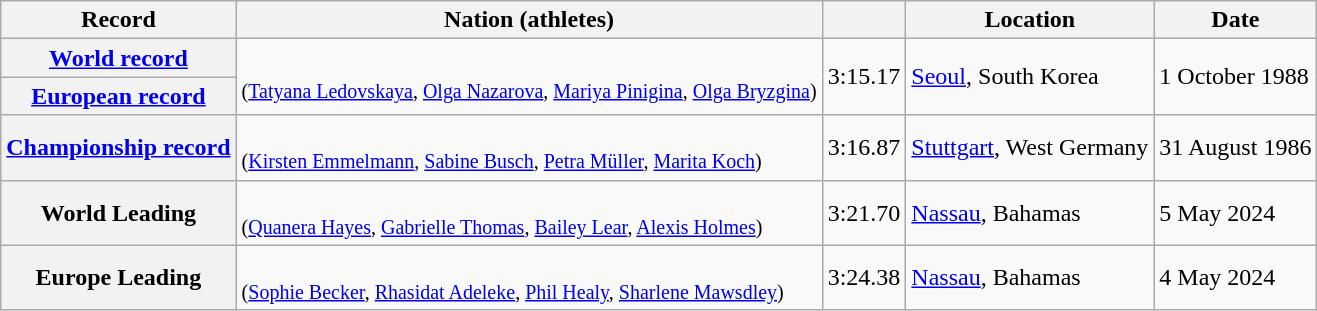<table class="wikitable">
<tr>
<th scope="col">Record</th>
<th scope="col">Nation (athletes)</th>
<th scope="col"></th>
<th scope="col">Location</th>
<th scope="col">Date</th>
</tr>
<tr>
<th scope="row"><a href='#'>World record</a></th>
<td rowspan="2"><br><small>(<a href='#'>Tatyana Ledovskaya</a>, <a href='#'>Olga Nazarova</a>, <a href='#'>Mariya Pinigina</a>, <a href='#'>Olga Bryzgina</a>)</small></td>
<td rowspan="2" style="text-align:center">3:15.17</td>
<td rowspan="2"><a href='#'>Seoul</a>, South Korea</td>
<td rowspan="2">1 October 1988</td>
</tr>
<tr>
<th scope="row"><a href='#'>European record</a></th>
</tr>
<tr>
<th scope="row"><a href='#'>Championship record</a></th>
<td><br><small>(<a href='#'>Kirsten Emmelmann</a>, <a href='#'>Sabine Busch</a>, <a href='#'>Petra Müller</a>, <a href='#'>Marita Koch</a>)</small></td>
<td style="text-align:center">3:16.87</td>
<td><a href='#'>Stuttgart</a>, West Germany</td>
<td>31 August 1986</td>
</tr>
<tr>
<th scope="row">World Leading</th>
<td><br><small>(<a href='#'>Quanera Hayes</a>, <a href='#'>Gabrielle Thomas</a>, <a href='#'>Bailey Lear</a>, <a href='#'>Alexis Holmes</a>)</small></td>
<td style="text-align:center">3:21.70</td>
<td><a href='#'>Nassau</a>, Bahamas</td>
<td>5 May 2024</td>
</tr>
<tr>
<th scope="row">Europe Leading</th>
<td><br><small>(<a href='#'>Sophie Becker</a>, <a href='#'>Rhasidat Adeleke</a>, <a href='#'>Phil Healy</a>, <a href='#'>Sharlene Mawsdley</a>)</small></td>
<td style="text-align:center">3:24.38</td>
<td><a href='#'>Nassau</a>, Bahamas</td>
<td>4 May 2024</td>
</tr>
</table>
